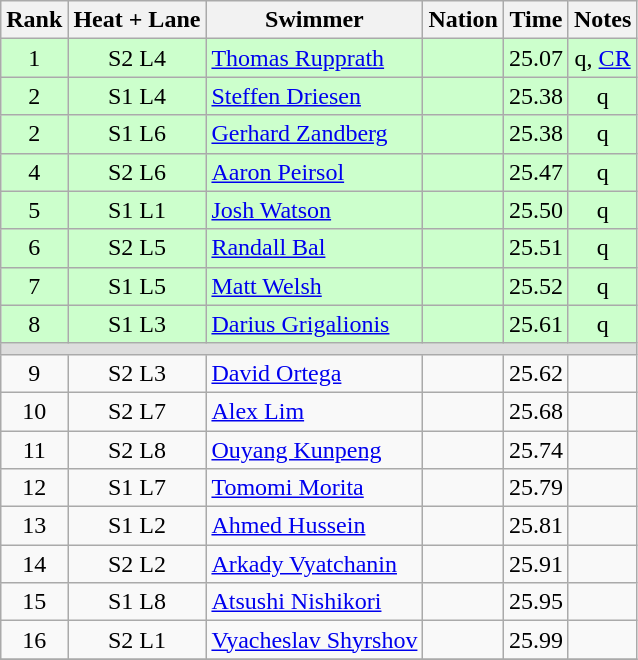<table class="wikitable sortable" style="text-align:center">
<tr>
<th>Rank</th>
<th>Heat + Lane</th>
<th>Swimmer</th>
<th>Nation</th>
<th>Time</th>
<th>Notes</th>
</tr>
<tr bgcolor=ccffcc>
<td>1</td>
<td>S2 L4</td>
<td align=left><a href='#'>Thomas Rupprath</a></td>
<td align=left></td>
<td>25.07</td>
<td>q, <a href='#'>CR</a></td>
</tr>
<tr bgcolor=ccffcc>
<td>2</td>
<td>S1 L4</td>
<td align=left><a href='#'>Steffen Driesen</a></td>
<td align=left></td>
<td>25.38</td>
<td>q</td>
</tr>
<tr bgcolor=ccffcc>
<td>2</td>
<td>S1 L6</td>
<td align=left><a href='#'>Gerhard Zandberg</a></td>
<td align=left></td>
<td>25.38</td>
<td>q</td>
</tr>
<tr bgcolor=ccffcc>
<td>4</td>
<td>S2 L6</td>
<td align=left><a href='#'>Aaron Peirsol</a></td>
<td align=left></td>
<td>25.47</td>
<td>q</td>
</tr>
<tr bgcolor=ccffcc>
<td>5</td>
<td>S1 L1</td>
<td align=left><a href='#'>Josh Watson</a></td>
<td align=left></td>
<td>25.50</td>
<td>q</td>
</tr>
<tr bgcolor=ccffcc>
<td>6</td>
<td>S2 L5</td>
<td align=left><a href='#'>Randall Bal</a></td>
<td align=left></td>
<td>25.51</td>
<td>q</td>
</tr>
<tr bgcolor=ccffcc>
<td>7</td>
<td>S1 L5</td>
<td align=left><a href='#'>Matt Welsh</a></td>
<td align=left></td>
<td>25.52</td>
<td>q</td>
</tr>
<tr bgcolor=ccffcc>
<td>8</td>
<td>S1 L3</td>
<td align=left><a href='#'>Darius Grigalionis</a></td>
<td align=left></td>
<td>25.61</td>
<td>q</td>
</tr>
<tr bgcolor=#DDDDDD>
<td colspan=6></td>
</tr>
<tr>
<td>9</td>
<td>S2 L3</td>
<td align=left><a href='#'>David Ortega</a></td>
<td align=left></td>
<td>25.62</td>
<td></td>
</tr>
<tr>
<td>10</td>
<td>S2 L7</td>
<td align=left><a href='#'>Alex Lim</a></td>
<td align=left></td>
<td>25.68</td>
<td></td>
</tr>
<tr>
<td>11</td>
<td>S2 L8</td>
<td align=left><a href='#'>Ouyang Kunpeng</a></td>
<td align=left></td>
<td>25.74</td>
<td></td>
</tr>
<tr>
<td>12</td>
<td>S1 L7</td>
<td align=left><a href='#'>Tomomi Morita</a></td>
<td align=left></td>
<td>25.79</td>
<td></td>
</tr>
<tr>
<td>13</td>
<td>S1 L2</td>
<td align=left><a href='#'>Ahmed Hussein</a></td>
<td align=left></td>
<td>25.81</td>
<td></td>
</tr>
<tr>
<td>14</td>
<td>S2 L2</td>
<td align=left><a href='#'>Arkady Vyatchanin</a></td>
<td align=left></td>
<td>25.91</td>
<td></td>
</tr>
<tr>
<td>15</td>
<td>S1 L8</td>
<td align=left><a href='#'>Atsushi Nishikori</a></td>
<td align=left></td>
<td>25.95</td>
<td></td>
</tr>
<tr>
<td>16</td>
<td>S2 L1</td>
<td align=left><a href='#'>Vyacheslav Shyrshov</a></td>
<td align=left></td>
<td>25.99</td>
<td></td>
</tr>
<tr>
</tr>
</table>
